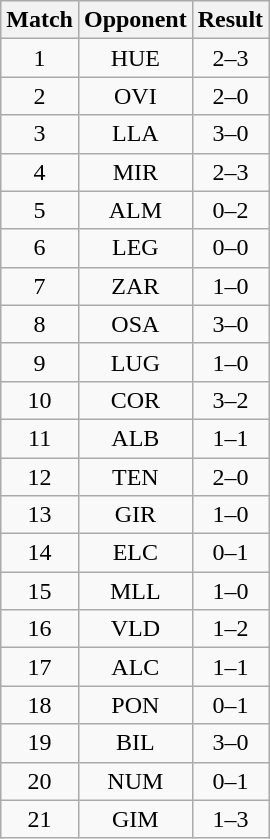<table class="wikitable" style="text-align:center;float:left;margin-right:1em;">
<tr>
<th>Match</th>
<th>Opponent</th>
<th>Result</th>
</tr>
<tr>
<td>1</td>
<td>HUE</td>
<td>2–3</td>
</tr>
<tr>
<td>2</td>
<td>OVI</td>
<td>2–0</td>
</tr>
<tr>
<td>3</td>
<td>LLA</td>
<td>3–0</td>
</tr>
<tr>
<td>4</td>
<td>MIR</td>
<td>2–3</td>
</tr>
<tr>
<td>5</td>
<td>ALM</td>
<td>0–2</td>
</tr>
<tr>
<td>6</td>
<td>LEG</td>
<td>0–0</td>
</tr>
<tr>
<td>7</td>
<td>ZAR</td>
<td>1–0</td>
</tr>
<tr>
<td>8</td>
<td>OSA</td>
<td>3–0</td>
</tr>
<tr>
<td>9</td>
<td>LUG</td>
<td>1–0</td>
</tr>
<tr>
<td>10</td>
<td>COR</td>
<td>3–2</td>
</tr>
<tr>
<td>11</td>
<td>ALB</td>
<td>1–1</td>
</tr>
<tr>
<td>12</td>
<td>TEN</td>
<td>2–0</td>
</tr>
<tr>
<td>13</td>
<td>GIR</td>
<td>1–0</td>
</tr>
<tr>
<td>14</td>
<td>ELC</td>
<td>0–1</td>
</tr>
<tr>
<td>15</td>
<td>MLL</td>
<td>1–0</td>
</tr>
<tr>
<td>16</td>
<td>VLD</td>
<td>1–2</td>
</tr>
<tr>
<td>17</td>
<td>ALC</td>
<td>1–1</td>
</tr>
<tr>
<td>18</td>
<td>PON</td>
<td>0–1</td>
</tr>
<tr>
<td>19</td>
<td>BIL</td>
<td>3–0</td>
</tr>
<tr>
<td>20</td>
<td>NUM</td>
<td>0–1</td>
</tr>
<tr>
<td>21</td>
<td>GIM</td>
<td>1–3</td>
</tr>
</table>
